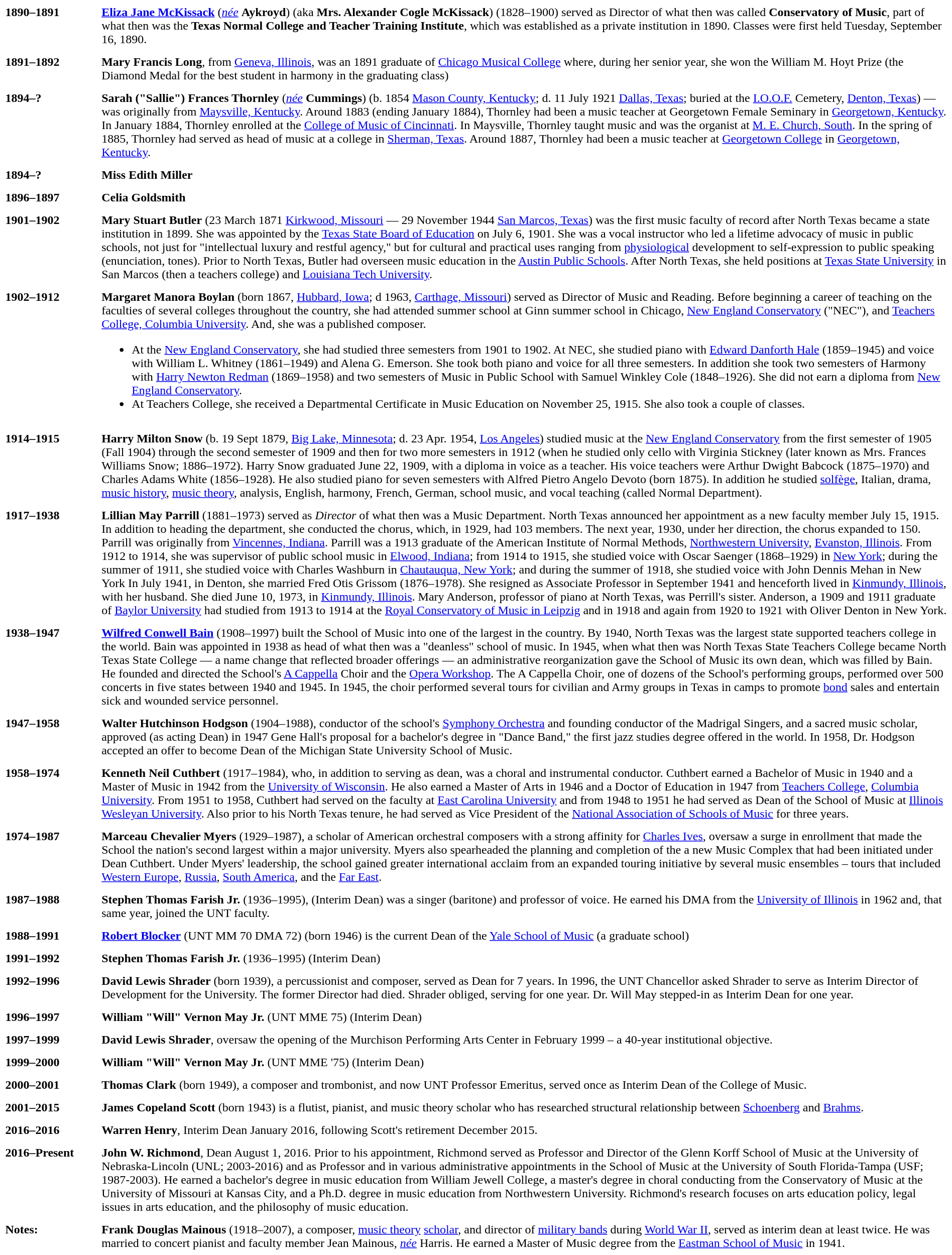<table border="0" cellpadding="5" style="color: black; background-color: #FFFFFF;">
<tr valign="top">
<td width="10%"><strong>1890–1891</strong></td>
<td width="90%"><strong><a href='#'>Eliza Jane McKissack</a></strong> (<em><a href='#'>née</a></em> <strong>Aykroyd</strong>) (aka <strong>Mrs. Alexander Cogle McKissack</strong>) (1828–1900) served as Director of what then was called <strong>Conservatory of Music</strong>, part of what then was the <strong>Texas Normal College and Teacher Training Institute</strong>, which was established as a private institution in 1890.  Classes were first held Tuesday, September 16, 1890.</td>
</tr>
<tr valign="top">
<td width="10%"><strong>1891–1892</strong></td>
<td width="90%"><strong>Mary Francis Long</strong>, from <a href='#'>Geneva, Illinois</a>, was an 1891 graduate of <a href='#'>Chicago Musical College</a> where, during her senior year, she won the William M. Hoyt Prize (the Diamond Medal for the best student in harmony in the graduating class)</td>
</tr>
<tr valign="top">
<td width="10%"><strong>1894–?</strong></td>
<td width="90%"><strong>Sarah ("Sallie") Frances Thornley</strong> (<em><a href='#'>née</a></em> <strong>Cummings</strong>) (b. 1854 <a href='#'>Mason County, Kentucky</a>; d. 11 July 1921 <a href='#'>Dallas, Texas</a>; buried at the <a href='#'>I.O.O.F.</a> Cemetery, <a href='#'>Denton, Texas</a>) — was originally from <a href='#'>Maysville, Kentucky</a>. Around 1883 (ending January 1884), Thornley had been a music teacher at Georgetown Female Seminary in <a href='#'>Georgetown, Kentucky</a>.  In January 1884, Thornley enrolled at the <a href='#'>College of Music of Cincinnati</a>.  In Maysville, Thornley taught music and was the organist at <a href='#'>M. E. Church, South</a>.  In the spring of 1885, Thornley had served as head of music at a college in <a href='#'>Sherman, Texas</a>. Around 1887, Thornley had been a music teacher at <a href='#'>Georgetown College</a> in <a href='#'>Georgetown, Kentucky</a>.</td>
</tr>
<tr valign="top">
<td width="10%"><strong>1894–?</strong></td>
<td width="90%"><strong>Miss Edith Miller</strong></td>
</tr>
<tr valign="top">
<td width="10%"><strong>1896–1897</strong><br></td>
<td width="90%"><strong>Celia Goldsmith</strong><br></td>
</tr>
<tr valign="top">
<td width="10%"><strong>1901–1902</strong></td>
<td width="90%"><strong>Mary Stuart Butler</strong> (23 March 1871 <a href='#'>Kirkwood, Missouri</a> — 29 November 1944 <a href='#'>San Marcos, Texas</a>) was the first music faculty of record after North Texas became a state institution in 1899.  She was appointed by the <a href='#'>Texas State Board of Education</a> on July 6, 1901.  She was a vocal instructor who led a lifetime advocacy of music in public schools, not just for "intellectual luxury and restful agency," but for cultural and practical uses ranging from <a href='#'>physiological</a> development to self-expression to public speaking (enunciation, tones).  Prior to North Texas, Butler had overseen music education in the <a href='#'>Austin Public Schools</a>.  After North Texas, she held positions at <a href='#'>Texas State University</a> in San Marcos (then a teachers college) and <a href='#'>Louisiana Tech University</a>.</td>
</tr>
<tr valign="top">
<td width="10%"><strong>1902–1912</strong></td>
<td width="90%"><strong>Margaret Manora Boylan</strong> (born 1867, <a href='#'>Hubbard, Iowa</a>; d 1963, <a href='#'>Carthage, Missouri</a>) served as Director of Music and Reading.  Before beginning a career of teaching on the faculties of several colleges throughout the country, she had attended summer school at Ginn summer school in Chicago, <a href='#'>New England Conservatory</a> ("NEC"), and <a href='#'>Teachers College, Columbia University</a>.  And, she was a published composer.<br><ul><li>At the <a href='#'>New England Conservatory</a>, she had studied three semesters from 1901 to 1902. At NEC, she studied piano with <a href='#'>Edward Danforth Hale</a> (1859–1945) and voice with William L. Whitney (1861–1949) and Alena G. Emerson.  She took both piano and voice for all three semesters.  In addition she took two semesters of Harmony with <a href='#'>Harry Newton Redman</a> (1869–1958) and two semesters of Music in Public School with Samuel Winkley Cole (1848–1926).  She did not earn a diploma from <a href='#'>New England Conservatory</a>.</li><li>At Teachers College, she received a Departmental Certificate in Music Education on November 25, 1915.  She also took a couple of classes.</li></ul></td>
</tr>
<tr valign="top">
<td width="10%"><strong>1914–1915</strong></td>
<td width="90%"><strong>Harry Milton Snow</strong> (b. 19 Sept 1879, <a href='#'>Big Lake, Minnesota</a>; d. 23 Apr. 1954, <a href='#'>Los Angeles</a>) studied music at the <a href='#'>New England Conservatory</a> from the first semester of 1905 (Fall 1904) through the second semester of 1909 and then for two more semesters in 1912 (when he studied only cello with Virginia Stickney (later known as Mrs. Frances Williams Snow; 1886–1972).  Harry Snow graduated June 22, 1909, with a diploma in voice as a teacher. His voice teachers were Arthur Dwight Babcock (1875–1970) and Charles Adams White (1856–1928).  He also studied piano for seven semesters with Alfred Pietro Angelo Devoto (born 1875). In addition he studied <a href='#'>solfège</a>, Italian, drama, <a href='#'>music history</a>, <a href='#'>music theory</a>, analysis, English, harmony, French, German, school music, and vocal teaching (called Normal Department).</td>
</tr>
<tr valign="top">
<td width="10%"><strong>1917–1938</strong></td>
<td width="90%"><strong>Lillian May Parrill</strong> (1881–1973) served as <em>Director</em> of what then was a Music Department.  North Texas announced her appointment as a new faculty member July 15, 1915.  In addition to heading the department, she conducted the chorus, which, in 1929, had 103 members.  The next year, 1930, under her direction, the chorus expanded to 150. Parrill was originally from <a href='#'>Vincennes, Indiana</a>.  Parrill was a 1913 graduate of the American Institute of Normal Methods, <a href='#'>Northwestern University</a>, <a href='#'>Evanston, Illinois</a>.  From 1912 to 1914, she was supervisor of public school music in <a href='#'>Elwood, Indiana</a>; from 1914 to 1915, she studied voice with Oscar Saenger (1868–1929) in <a href='#'>New York</a>; during the summer of 1911, she studied voice with Charles Washburn in <a href='#'>Chautauqua, New York</a>; and during the summer of 1918, she studied voice with John Dennis Mehan in New York In July 1941, in Denton, she married Fred Otis Grissom (1876–1978). She resigned as Associate Professor in September 1941 and henceforth lived in <a href='#'>Kinmundy, Illinois</a>, with her husband.  She died June 10, 1973, in <a href='#'>Kinmundy, Illinois</a>.  Mary Anderson, professor of piano at North Texas, was Perrill's sister.  Anderson, a 1909 and 1911 graduate of <a href='#'>Baylor University</a> had studied from 1913 to 1914 at the <a href='#'>Royal Conservatory of Music in Leipzig</a> and in 1918 and again from 1920 to 1921 with Oliver Denton in New York.</td>
</tr>
<tr valign="top">
<td width="10%"><strong>1938–1947</strong></td>
<td width="90%"><strong><a href='#'>Wilfred Conwell Bain</a></strong> (1908–1997) built the School of Music into one of the largest in the country.  By 1940, North Texas was the largest state supported teachers college in the world.  Bain was appointed in 1938 as head of what then was a "deanless" school of music.  In 1945, when what then was North Texas State Teachers College became North Texas State College — a name change that reflected broader offerings — an administrative reorganization gave the School of Music its own dean, which was filled by Bain.  He founded and directed the School's <a href='#'>A Cappella</a> Choir and the <a href='#'>Opera Workshop</a>.  The A Cappella Choir, one of dozens of the School's performing groups, performed over 500 concerts in five states between 1940 and 1945.  In 1945, the choir performed several tours for civilian and Army groups in Texas in camps to promote <a href='#'>bond</a> sales and entertain sick and wounded service personnel.</td>
</tr>
<tr valign="top">
<td><strong>1947–1958</strong></td>
<td><strong>Walter Hutchinson Hodgson</strong> (1904–1988), conductor of the school's <a href='#'>Symphony Orchestra</a> and founding conductor of the Madrigal Singers, and a sacred music scholar, approved (as acting Dean) in 1947 Gene Hall's proposal for a bachelor's degree in "Dance Band," the first jazz studies degree offered in the world.  In 1958, Dr. Hodgson accepted an offer to become Dean of the Michigan State University School of Music.</td>
</tr>
<tr valign="top">
<td><strong>1958–1974</strong></td>
<td><strong>Kenneth Neil Cuthbert</strong> (1917–1984), who, in addition to serving as dean, was a choral and instrumental conductor.  Cuthbert earned a Bachelor of Music in 1940 and a Master of Music in 1942 from the <a href='#'>University of Wisconsin</a>.  He also earned a Master of Arts in 1946 and a Doctor of Education in 1947 from <a href='#'>Teachers College</a>, <a href='#'>Columbia University</a>.  From 1951 to 1958, Cuthbert had served on the faculty at <a href='#'>East Carolina University</a> and from 1948 to 1951 he had served as Dean of the School of Music at <a href='#'>Illinois Wesleyan University</a>.  Also prior to his North Texas tenure, he had served as Vice President of the <a href='#'>National Association of Schools of Music</a> for three years.</td>
</tr>
<tr valign="top">
<td><strong>1974–1987</strong></td>
<td><strong>Marceau Chevalier Myers</strong> (1929–1987), a scholar of American orchestral composers with a strong affinity for <a href='#'>Charles Ives</a>, oversaw a surge in enrollment that made the School the nation's second largest within a major university.  Myers also spearheaded the planning and completion of the a new Music Complex that had been initiated under Dean Cuthbert.  Under Myers' leadership, the school gained greater international acclaim from an expanded touring initiative by several music ensembles – tours that included <a href='#'>Western Europe</a>,  <a href='#'>Russia</a>, <a href='#'>South America</a>, and the <a href='#'>Far East</a>.</td>
</tr>
<tr valign="top">
<td><strong>1987–1988</strong></td>
<td><strong>Stephen Thomas Farish Jr.</strong> (1936–1995), (Interim Dean) was a singer (baritone) and professor of voice.  He earned his DMA from the <a href='#'>University of Illinois</a> in 1962 and, that same year, joined the UNT faculty.</td>
</tr>
<tr valign="top">
<td><strong>1988–1991</strong></td>
<td><strong><a href='#'>Robert Blocker</a></strong> (UNT MM 70 DMA 72) (born 1946) is the current Dean of the <a href='#'>Yale School of Music</a> (a graduate school)</td>
</tr>
<tr valign="top">
<td><strong>1991–1992</strong></td>
<td><strong>Stephen Thomas Farish Jr.</strong> (1936–1995) (Interim Dean)</td>
</tr>
<tr valign="top">
<td><strong>1992–1996</strong></td>
<td><strong>David Lewis Shrader</strong> (born 1939), a percussionist and composer, served as Dean for 7 years.  In 1996, the UNT Chancellor asked Shrader to serve as Interim Director of Development for the University.  The former Director had died.  Shrader obliged, serving for one year.  Dr. Will May stepped-in as Interim Dean for one year.</td>
</tr>
<tr valign="top">
<td><strong>1996–1997</strong></td>
<td><strong>William "Will" Vernon May Jr.</strong> (UNT MME 75) (Interim Dean)</td>
</tr>
<tr valign="top">
<td><strong>1997–1999</strong></td>
<td><strong>David Lewis Shrader</strong>, oversaw the opening of the Murchison Performing Arts Center in February 1999 – a 40-year institutional objective.</td>
</tr>
<tr valign="top">
<td><strong>1999–2000</strong></td>
<td><strong>William "Will" Vernon May Jr.</strong> (UNT MME '75) (Interim Dean)</td>
</tr>
<tr valign="top">
<td><strong>2000–2001</strong></td>
<td><strong>Thomas Clark</strong> (born 1949), a composer and trombonist, and now UNT Professor Emeritus, served once as Interim Dean of the College of Music.</td>
</tr>
<tr valign="top">
<td><strong>2001–2015</strong></td>
<td><strong>James Copeland Scott</strong> (born 1943) is a flutist, pianist, and music theory scholar who has researched structural relationship between <a href='#'>Schoenberg</a> and <a href='#'>Brahms</a>.</td>
</tr>
<tr valign="top">
<td><strong>2016–2016</strong></td>
<td><strong>Warren Henry</strong>, Interim Dean January 2016, following Scott's retirement December 2015.</td>
</tr>
<tr valign="top">
<td><strong>2016–Present</strong></td>
<td><strong>John W. Richmond</strong>, Dean August 1, 2016. Prior to his appointment, Richmond served as Professor and Director of the Glenn Korff School of Music at the University of Nebraska-Lincoln (UNL; 2003-2016) and as Professor and in various administrative appointments in the School of Music at the University of South Florida-Tampa (USF; 1987-2003). He earned a bachelor's degree in music education from William Jewell College, a master's degree in choral conducting from the Conservatory of Music at the University of Missouri at Kansas City, and a Ph.D. degree in music education from Northwestern University. Richmond's research focuses on arts education policy, legal issues in arts education, and the philosophy of music education.<br></td>
</tr>
<tr valign="top">
<td><strong>Notes:</strong></td>
<td><strong>Frank Douglas Mainous</strong> (1918–2007), a composer, <a href='#'>music theory</a> <a href='#'>scholar</a>, and director of <a href='#'>military bands</a> during <a href='#'>World War II</a>, served as interim dean at least twice.  He was married to concert pianist and faculty member Jean Mainous, <em><a href='#'>née</a></em> Harris.  He earned a Master of Music degree from the <a href='#'>Eastman School of Music</a> in 1941.</td>
</tr>
</table>
